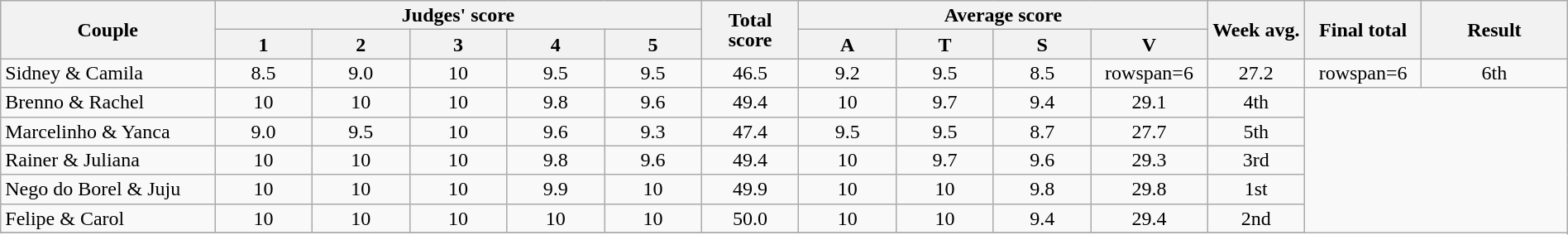<table class="wikitable" style="font-size:100%; line-height:16px; text-align:center" width="100%">
<tr>
<th rowspan=2 style="width:11.0%;">Couple</th>
<th colspan=5 style="width:25.0%;">Judges' score</th>
<th rowspan=2 style="width:05.0%;">Total score</th>
<th colspan=4 style="width:20.0%;">Average score</th>
<th rowspan=2 style="width:05.0%;">Week avg.</th>
<th rowspan=2 style="width:05.0%;">Final total</th>
<th rowspan=2 style="width:07.5%;">Result</th>
</tr>
<tr>
<th style="width:05.0%;">1</th>
<th style="width:05.0%;">2</th>
<th style="width:05.0%;">3</th>
<th style="width:05.0%;">4</th>
<th style="width:05.0%;">5</th>
<th style="width:05.0%;">A</th>
<th style="width:05.0%;">T</th>
<th style="width:05.0%;">S</th>
<th style="width:05.0%;">V</th>
</tr>
<tr>
<td align="left">Sidney & Camila</td>
<td>8.5</td>
<td>9.0</td>
<td>10</td>
<td>9.5</td>
<td>9.5</td>
<td>46.5</td>
<td>9.2</td>
<td>9.5</td>
<td>8.5</td>
<td>rowspan=6 </td>
<td>27.2</td>
<td>rowspan=6 </td>
<td>6th</td>
</tr>
<tr>
<td align="left">Brenno & Rachel</td>
<td>10</td>
<td>10</td>
<td>10</td>
<td>9.8</td>
<td>9.6</td>
<td>49.4</td>
<td>10</td>
<td>9.7</td>
<td>9.4</td>
<td>29.1</td>
<td>4th</td>
</tr>
<tr>
<td align="left">Marcelinho & Yanca</td>
<td>9.0</td>
<td>9.5</td>
<td>10</td>
<td>9.6</td>
<td>9.3</td>
<td>47.4</td>
<td>9.5</td>
<td>9.5</td>
<td>8.7</td>
<td>27.7</td>
<td>5th</td>
</tr>
<tr>
<td align="left">Rainer & Juliana</td>
<td>10</td>
<td>10</td>
<td>10</td>
<td>9.8</td>
<td>9.6</td>
<td>49.4</td>
<td>10</td>
<td>9.7</td>
<td>9.6</td>
<td>29.3</td>
<td>3rd</td>
</tr>
<tr>
<td align="left">Nego do Borel & Juju</td>
<td>10</td>
<td>10</td>
<td>10</td>
<td>9.9</td>
<td>10</td>
<td>49.9</td>
<td>10</td>
<td>10</td>
<td>9.8</td>
<td>29.8</td>
<td>1st</td>
</tr>
<tr>
<td align="left">Felipe & Carol</td>
<td>10</td>
<td>10</td>
<td>10</td>
<td>10</td>
<td>10</td>
<td>50.0</td>
<td>10</td>
<td>10</td>
<td>9.4</td>
<td>29.4</td>
<td>2nd</td>
</tr>
<tr>
</tr>
</table>
